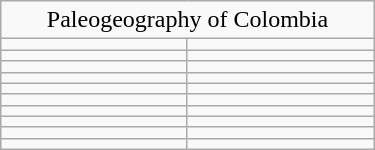<table class="wikitable"  style="float:right; width:250px;">
<tr>
<td colspan="2" style="text-align:center;">Paleogeography of Colombia</td>
</tr>
<tr>
<td></td>
<td></td>
</tr>
<tr>
<td></td>
<td></td>
</tr>
<tr>
<td></td>
<td></td>
</tr>
<tr>
<td></td>
<td></td>
</tr>
<tr>
<td></td>
<td></td>
</tr>
<tr>
<td></td>
<td></td>
</tr>
<tr>
<td></td>
<td></td>
</tr>
<tr>
<td></td>
<td></td>
</tr>
<tr>
<td></td>
<td></td>
</tr>
<tr>
<td></td>
<td></td>
</tr>
</table>
